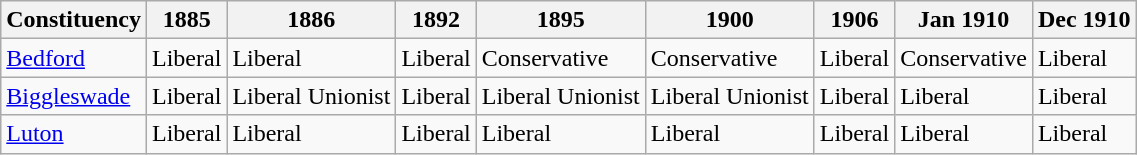<table class="wikitable">
<tr>
<th>Constituency</th>
<th>1885</th>
<th>1886</th>
<th>1892</th>
<th>1895</th>
<th>1900</th>
<th>1906</th>
<th>Jan 1910</th>
<th>Dec 1910</th>
</tr>
<tr>
<td><a href='#'>Bedford</a></td>
<td bgcolor=>Liberal</td>
<td bgcolor=>Liberal</td>
<td bgcolor=>Liberal</td>
<td bgcolor=>Conservative</td>
<td bgcolor=>Conservative</td>
<td bgcolor=>Liberal</td>
<td bgcolor=>Conservative</td>
<td bgcolor=>Liberal</td>
</tr>
<tr>
<td><a href='#'>Biggleswade</a></td>
<td bgcolor=>Liberal</td>
<td bgcolor=>Liberal Unionist</td>
<td bgcolor=>Liberal</td>
<td bgcolor=>Liberal Unionist</td>
<td bgcolor=>Liberal Unionist</td>
<td bgcolor=>Liberal</td>
<td bgcolor=>Liberal</td>
<td bgcolor=>Liberal</td>
</tr>
<tr>
<td><a href='#'>Luton</a></td>
<td bgcolor=>Liberal</td>
<td bgcolor=>Liberal</td>
<td bgcolor=>Liberal</td>
<td bgcolor=>Liberal</td>
<td bgcolor=>Liberal</td>
<td bgcolor=>Liberal</td>
<td bgcolor=>Liberal</td>
<td bgcolor=>Liberal</td>
</tr>
</table>
